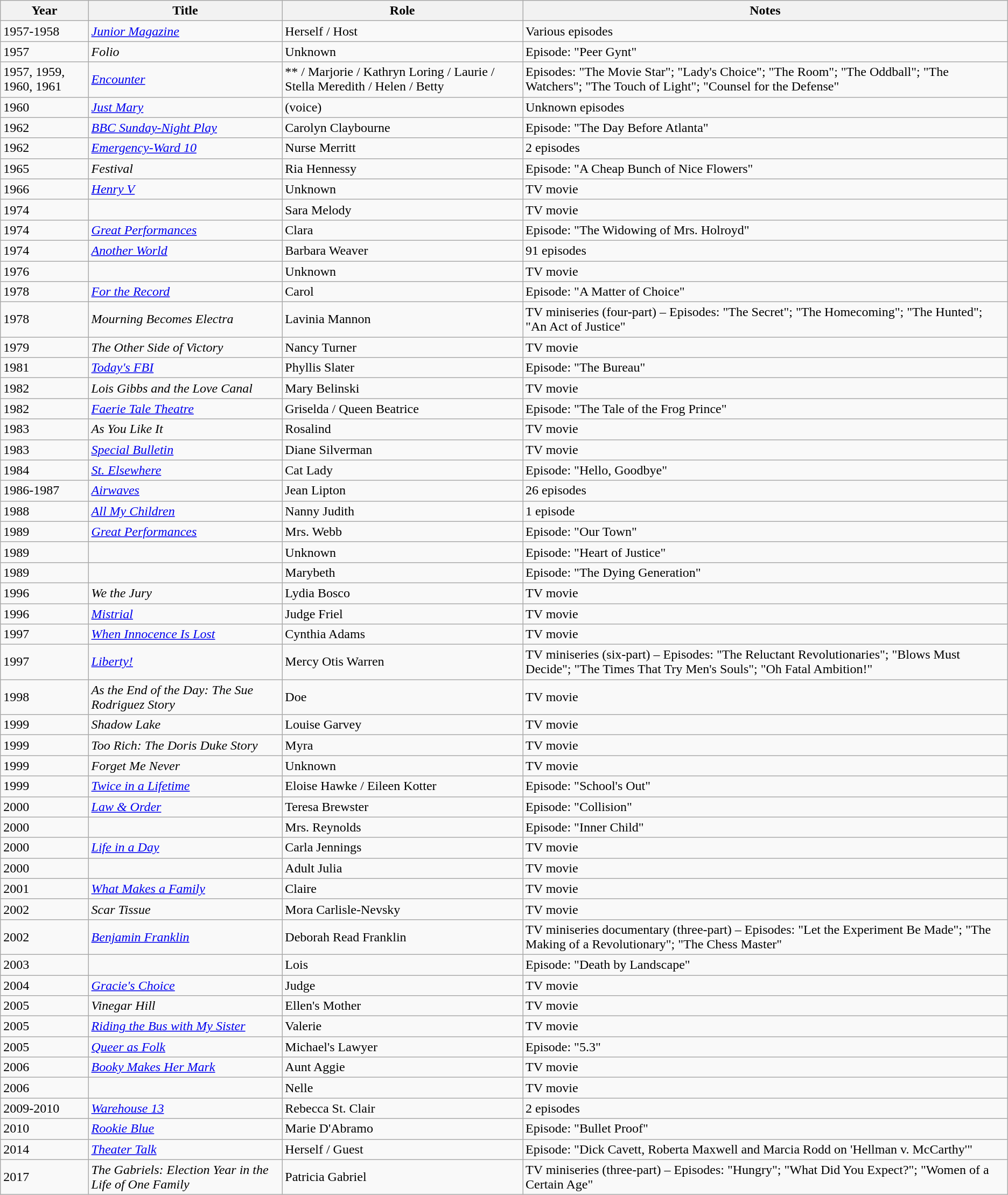<table class="wikitable sortable">
<tr>
<th>Year</th>
<th>Title</th>
<th>Role</th>
<th class="unsortable">Notes</th>
</tr>
<tr>
<td>1957-1958</td>
<td><em><a href='#'>Junior Magazine</a></em></td>
<td>Herself / Host</td>
<td>Various episodes</td>
</tr>
<tr>
<td>1957</td>
<td><em>Folio</em></td>
<td>Unknown</td>
<td>Episode: "Peer Gynt"</td>
</tr>
<tr>
<td>1957, 1959, 1960, 1961</td>
<td><em><a href='#'> Encounter</a></em></td>
<td>** / Marjorie / Kathryn Loring / Laurie / Stella Meredith / Helen / Betty</td>
<td>Episodes: "The Movie Star"; "Lady's Choice"; "The Room"; "The Oddball"; "The Watchers"; "The Touch of Light"; "Counsel for the Defense"</td>
</tr>
<tr>
<td>1960</td>
<td><em><a href='#'>Just Mary</a></em></td>
<td>(voice)</td>
<td>Unknown episodes</td>
</tr>
<tr>
<td>1962</td>
<td><em><a href='#'>BBC Sunday-Night Play</a></em></td>
<td>Carolyn Claybourne</td>
<td>Episode: "The Day Before Atlanta"</td>
</tr>
<tr>
<td>1962</td>
<td><em><a href='#'>Emergency-Ward 10</a></em></td>
<td>Nurse Merritt</td>
<td>2 episodes</td>
</tr>
<tr>
<td>1965</td>
<td><em>Festival</em></td>
<td>Ria Hennessy</td>
<td>Episode: "A Cheap Bunch of Nice Flowers"</td>
</tr>
<tr>
<td>1966</td>
<td><em><a href='#'>Henry V</a></em></td>
<td>Unknown</td>
<td>TV movie</td>
</tr>
<tr>
<td>1974</td>
<td><em></em></td>
<td>Sara Melody</td>
<td>TV movie</td>
</tr>
<tr>
<td>1974</td>
<td><em><a href='#'>Great Performances</a></em></td>
<td>Clara</td>
<td>Episode: "The Widowing of Mrs. Holroyd"</td>
</tr>
<tr>
<td>1974</td>
<td><em><a href='#'>Another World</a></em></td>
<td>Barbara Weaver</td>
<td>91 episodes</td>
</tr>
<tr>
<td>1976</td>
<td><em></em></td>
<td>Unknown</td>
<td>TV movie</td>
</tr>
<tr>
<td>1978</td>
<td><em><a href='#'>For the Record</a></em></td>
<td>Carol</td>
<td>Episode: "A Matter of Choice"</td>
</tr>
<tr>
<td>1978</td>
<td><em>Mourning Becomes Electra</em></td>
<td>Lavinia Mannon</td>
<td>TV miniseries (four-part) – Episodes: "The Secret"; "The Homecoming"; "The Hunted"; "An Act of Justice"</td>
</tr>
<tr>
<td>1979</td>
<td data-sort-value="Other Side of Victory, The"><em>The Other Side of Victory</em></td>
<td>Nancy Turner</td>
<td>TV movie</td>
</tr>
<tr>
<td>1981</td>
<td><em><a href='#'>Today's FBI</a></em></td>
<td>Phyllis Slater</td>
<td>Episode: "The Bureau"</td>
</tr>
<tr>
<td>1982</td>
<td><em>Lois Gibbs and the Love Canal</em></td>
<td>Mary Belinski</td>
<td>TV movie</td>
</tr>
<tr>
<td>1982</td>
<td><em><a href='#'>Faerie Tale Theatre</a></em></td>
<td>Griselda / Queen Beatrice</td>
<td>Episode: "The Tale of the Frog Prince"</td>
</tr>
<tr>
<td>1983</td>
<td><em>As You Like It</em></td>
<td>Rosalind</td>
<td>TV movie</td>
</tr>
<tr>
<td>1983</td>
<td><em><a href='#'>Special Bulletin</a></em></td>
<td>Diane Silverman</td>
<td>TV movie</td>
</tr>
<tr>
<td>1984</td>
<td><em><a href='#'>St. Elsewhere</a></em></td>
<td>Cat Lady</td>
<td>Episode: "Hello, Goodbye"</td>
</tr>
<tr>
<td>1986-1987</td>
<td><em><a href='#'>Airwaves</a></em></td>
<td>Jean Lipton</td>
<td>26 episodes</td>
</tr>
<tr>
<td>1988</td>
<td><em><a href='#'>All My Children</a></em></td>
<td>Nanny Judith</td>
<td>1 episode</td>
</tr>
<tr>
<td>1989</td>
<td><em><a href='#'>Great Performances</a></em></td>
<td>Mrs. Webb</td>
<td>Episode: "Our Town"</td>
</tr>
<tr>
<td>1989</td>
<td><em></em></td>
<td>Unknown</td>
<td>Episode: "Heart of Justice"</td>
</tr>
<tr>
<td>1989</td>
<td><em></em></td>
<td>Marybeth</td>
<td>Episode: "The Dying Generation"</td>
</tr>
<tr>
<td>1996</td>
<td><em>We the Jury</em></td>
<td>Lydia Bosco</td>
<td>TV movie</td>
</tr>
<tr>
<td>1996</td>
<td><em><a href='#'>Mistrial</a></em></td>
<td>Judge Friel</td>
<td>TV movie</td>
</tr>
<tr>
<td>1997</td>
<td><em><a href='#'>When Innocence Is Lost</a></em></td>
<td>Cynthia Adams</td>
<td>TV movie</td>
</tr>
<tr>
<td>1997</td>
<td><em><a href='#'>Liberty!</a></em></td>
<td>Mercy Otis Warren</td>
<td>TV miniseries (six-part) – Episodes: "The Reluctant Revolutionaries"; "Blows Must Decide"; "The Times That Try Men's Souls"; "Oh Fatal Ambition!"</td>
</tr>
<tr>
<td>1998</td>
<td><em>As the End of the Day: The Sue Rodriguez Story</em></td>
<td>Doe</td>
<td>TV movie</td>
</tr>
<tr>
<td>1999</td>
<td><em>Shadow Lake</em></td>
<td>Louise Garvey</td>
<td>TV movie</td>
</tr>
<tr>
<td>1999</td>
<td><em>Too Rich: The Doris Duke Story</em></td>
<td>Myra</td>
<td>TV movie</td>
</tr>
<tr>
<td>1999</td>
<td><em>Forget Me Never</em></td>
<td>Unknown</td>
<td>TV movie</td>
</tr>
<tr>
<td>1999</td>
<td><em><a href='#'>Twice in a Lifetime</a></em></td>
<td>Eloise Hawke / Eileen Kotter</td>
<td>Episode: "School's Out"</td>
</tr>
<tr>
<td>2000</td>
<td><em><a href='#'>Law & Order</a></em></td>
<td>Teresa Brewster</td>
<td>Episode: "Collision"</td>
</tr>
<tr>
<td>2000</td>
<td><em></em></td>
<td>Mrs. Reynolds</td>
<td>Episode: "Inner Child"</td>
</tr>
<tr>
<td>2000</td>
<td><em><a href='#'>Life in a Day</a></em></td>
<td>Carla Jennings</td>
<td>TV movie</td>
</tr>
<tr>
<td>2000</td>
<td><em></em></td>
<td>Adult Julia</td>
<td>TV movie</td>
</tr>
<tr>
<td>2001</td>
<td><em><a href='#'>What Makes a Family</a></em></td>
<td>Claire</td>
<td>TV movie</td>
</tr>
<tr>
<td>2002</td>
<td><em>Scar Tissue</em></td>
<td>Mora Carlisle-Nevsky</td>
<td>TV movie</td>
</tr>
<tr>
<td>2002</td>
<td><em><a href='#'>Benjamin Franklin</a></em></td>
<td>Deborah Read Franklin</td>
<td>TV miniseries documentary (three-part) – Episodes: "Let the Experiment Be Made"; "The Making of a Revolutionary"; "The Chess Master"</td>
</tr>
<tr>
<td>2003</td>
<td><em></em></td>
<td>Lois</td>
<td>Episode: "Death by Landscape"</td>
</tr>
<tr>
<td>2004</td>
<td><em><a href='#'>Gracie's Choice</a></em></td>
<td>Judge</td>
<td>TV movie</td>
</tr>
<tr>
<td>2005</td>
<td><em>Vinegar Hill</em></td>
<td>Ellen's Mother</td>
<td>TV movie</td>
</tr>
<tr>
<td>2005</td>
<td><em><a href='#'>Riding the Bus with My Sister</a></em></td>
<td>Valerie</td>
<td>TV movie</td>
</tr>
<tr>
<td>2005</td>
<td><em><a href='#'>Queer as Folk</a></em></td>
<td>Michael's Lawyer</td>
<td>Episode: "5.3"</td>
</tr>
<tr>
<td>2006</td>
<td><em><a href='#'>Booky Makes Her Mark</a></em></td>
<td>Aunt Aggie</td>
<td>TV movie</td>
</tr>
<tr>
<td>2006</td>
<td><em></em></td>
<td>Nelle</td>
<td>TV movie</td>
</tr>
<tr>
<td>2009-2010</td>
<td><em><a href='#'>Warehouse 13</a></em></td>
<td>Rebecca St. Clair</td>
<td>2 episodes</td>
</tr>
<tr>
<td>2010</td>
<td><em><a href='#'>Rookie Blue</a></em></td>
<td>Marie D'Abramo</td>
<td>Episode: "Bullet Proof"</td>
</tr>
<tr>
<td>2014</td>
<td><em><a href='#'>Theater Talk</a></em></td>
<td>Herself / Guest</td>
<td>Episode: "Dick Cavett, Roberta Maxwell and Marcia Rodd on 'Hellman v. McCarthy'"</td>
</tr>
<tr>
<td>2017</td>
<td data-sort-value="Gabriels: Election Year in the Life of One Family, The"><em>The Gabriels: Election Year in the Life of One Family</em></td>
<td>Patricia Gabriel</td>
<td>TV miniseries (three-part) – Episodes: "Hungry"; "What Did You Expect?"; "Women of a Certain Age"</td>
</tr>
</table>
